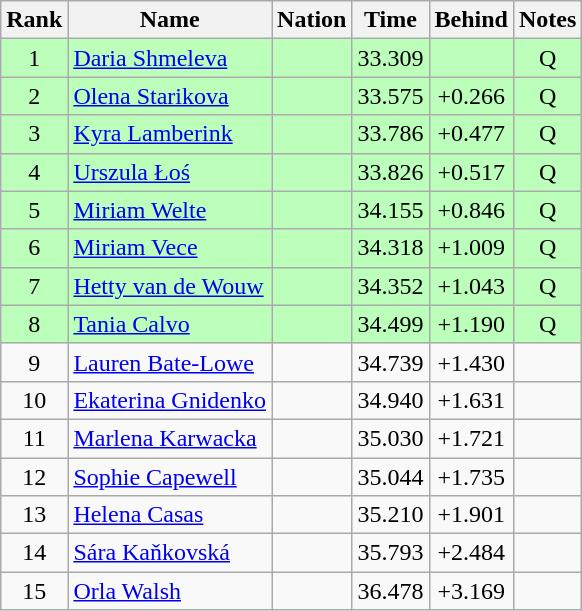<table class="wikitable sortable" style="text-align:center">
<tr>
<th>Rank</th>
<th>Name</th>
<th>Nation</th>
<th>Time</th>
<th>Behind</th>
<th>Notes</th>
</tr>
<tr bgcolor=bbffbb>
<td>1</td>
<td align=left><a href='#'>Daria Shmeleva</a></td>
<td align=left></td>
<td>33.309</td>
<td></td>
<td>Q</td>
</tr>
<tr bgcolor=bbffbb>
<td>2</td>
<td align=left><a href='#'>Olena Starikova</a></td>
<td align=left></td>
<td>33.575</td>
<td>+0.266</td>
<td>Q</td>
</tr>
<tr bgcolor=bbffbb>
<td>3</td>
<td align=left><a href='#'>Kyra Lamberink</a></td>
<td align=left></td>
<td>33.786</td>
<td>+0.477</td>
<td>Q</td>
</tr>
<tr bgcolor=bbffbb>
<td>4</td>
<td align=left><a href='#'>Urszula Łoś</a></td>
<td align=left></td>
<td>33.826</td>
<td>+0.517</td>
<td>Q</td>
</tr>
<tr bgcolor=bbffbb>
<td>5</td>
<td align=left><a href='#'>Miriam Welte</a></td>
<td align=left></td>
<td>34.155</td>
<td>+0.846</td>
<td>Q</td>
</tr>
<tr bgcolor=bbffbb>
<td>6</td>
<td align=left><a href='#'>Miriam Vece</a></td>
<td align=left></td>
<td>34.318</td>
<td>+1.009</td>
<td>Q</td>
</tr>
<tr bgcolor=bbffbb>
<td>7</td>
<td align=left><a href='#'>Hetty van de Wouw</a></td>
<td align=left></td>
<td>34.352</td>
<td>+1.043</td>
<td>Q</td>
</tr>
<tr bgcolor=bbffbb>
<td>8</td>
<td align=left><a href='#'>Tania Calvo</a></td>
<td align=left></td>
<td>34.499</td>
<td>+1.190</td>
<td>Q</td>
</tr>
<tr>
<td>9</td>
<td align=left><a href='#'>Lauren Bate-Lowe</a></td>
<td align=left></td>
<td>34.739</td>
<td>+1.430</td>
<td></td>
</tr>
<tr>
<td>10</td>
<td align=left><a href='#'>Ekaterina Gnidenko</a></td>
<td align=left></td>
<td>34.940</td>
<td>+1.631</td>
<td></td>
</tr>
<tr>
<td>11</td>
<td align=left><a href='#'>Marlena Karwacka</a></td>
<td align=left></td>
<td>35.030</td>
<td>+1.721</td>
<td></td>
</tr>
<tr>
<td>12</td>
<td align=left><a href='#'>Sophie Capewell</a></td>
<td align=left></td>
<td>35.044</td>
<td>+1.735</td>
<td></td>
</tr>
<tr>
<td>13</td>
<td align=left><a href='#'>Helena Casas</a></td>
<td align=left></td>
<td>35.210</td>
<td>+1.901</td>
<td></td>
</tr>
<tr>
<td>14</td>
<td align=left><a href='#'>Sára Kaňkovská</a></td>
<td align=left></td>
<td>35.793</td>
<td>+2.484</td>
<td></td>
</tr>
<tr>
<td>15</td>
<td align=left><a href='#'>Orla Walsh</a></td>
<td align=left></td>
<td>36.478</td>
<td>+3.169</td>
<td></td>
</tr>
</table>
